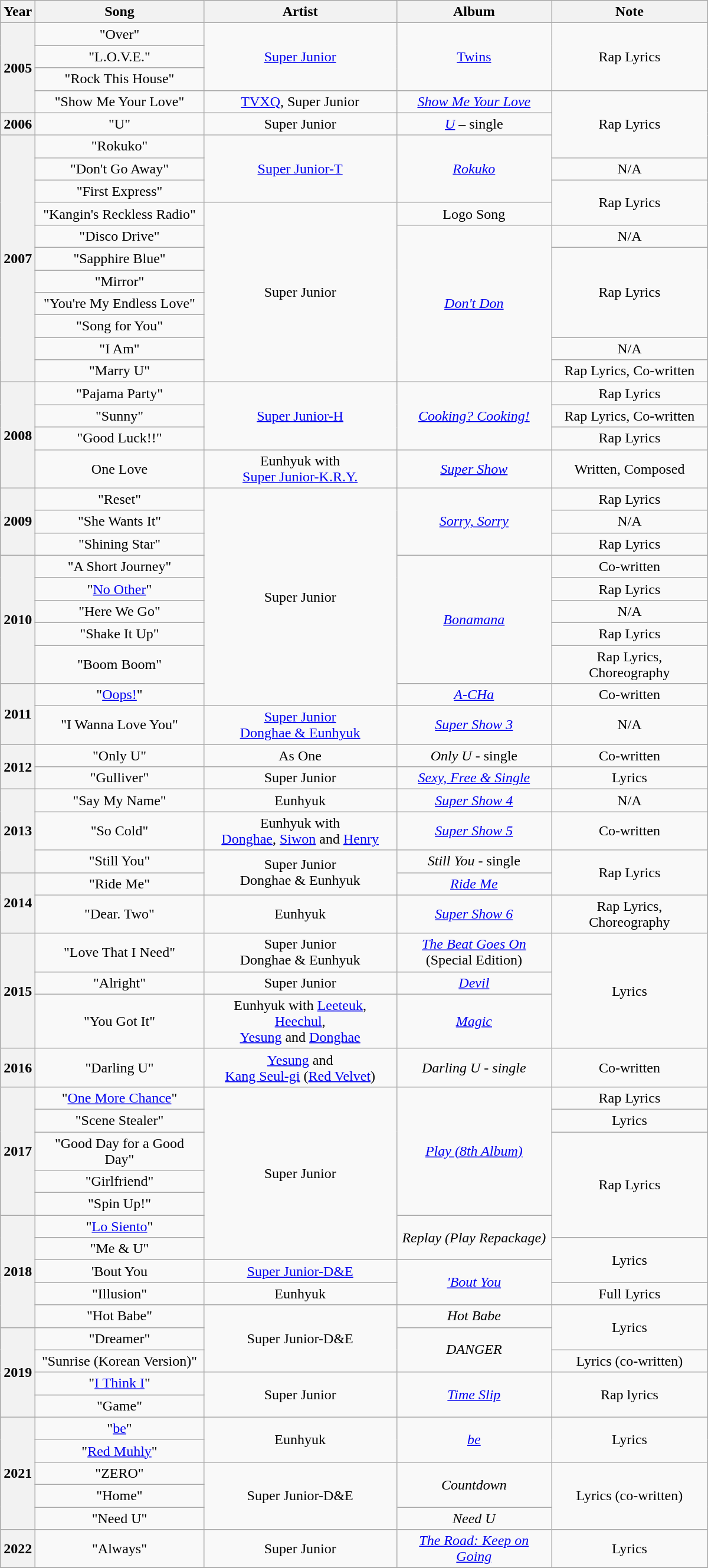<table class="wikitable" style="text-align:center; width:800px">
<tr>
<th>Year</th>
<th>Song</th>
<th>Artist</th>
<th>Album</th>
<th>Note</th>
</tr>
<tr>
<th rowspan="4">2005</th>
<td>"Over"</td>
<td rowspan="3"><a href='#'>Super Junior</a></td>
<td rowspan="3"><a href='#'>Twins</a></td>
<td rowspan="3">Rap Lyrics</td>
</tr>
<tr>
<td>"L.O.V.E."</td>
</tr>
<tr>
<td>"Rock This House"</td>
</tr>
<tr>
<td>"Show Me Your Love"</td>
<td><a href='#'>TVXQ</a>, Super Junior</td>
<td><em><a href='#'>Show Me Your Love</a></em></td>
<td rowspan="3">Rap Lyrics</td>
</tr>
<tr>
<th>2006</th>
<td>"U"</td>
<td>Super Junior</td>
<td><em><a href='#'>U</a></em> – single</td>
</tr>
<tr>
<th rowspan="11">2007</th>
<td>"Rokuko"</td>
<td rowspan="3"><a href='#'>Super Junior-T</a></td>
<td rowspan="3"><em><a href='#'>Rokuko</a></em></td>
</tr>
<tr>
<td>"Don't Go Away"</td>
<td>N/A</td>
</tr>
<tr>
<td>"First Express"</td>
<td rowspan="2">Rap Lyrics</td>
</tr>
<tr>
<td>"Kangin's Reckless Radio"</td>
<td rowspan="8">Super Junior</td>
<td>Logo Song</td>
</tr>
<tr>
<td>"Disco Drive"</td>
<td rowspan="7"><em><a href='#'>Don't Don</a></em></td>
<td>N/A</td>
</tr>
<tr>
<td>"Sapphire Blue"</td>
<td rowspan="4">Rap Lyrics</td>
</tr>
<tr>
<td>"Mirror"</td>
</tr>
<tr>
<td>"You're My Endless Love"</td>
</tr>
<tr>
<td>"Song for You"</td>
</tr>
<tr>
<td>"I Am"</td>
<td>N/A</td>
</tr>
<tr>
<td>"Marry U"</td>
<td>Rap Lyrics, Co-written</td>
</tr>
<tr>
<th rowspan="4">2008</th>
<td>"Pajama Party"</td>
<td rowspan="3"><a href='#'>Super Junior-H</a></td>
<td rowspan="3"><em><a href='#'>Cooking? Cooking!</a></em></td>
<td>Rap Lyrics</td>
</tr>
<tr>
<td>"Sunny"</td>
<td>Rap Lyrics, Co-written</td>
</tr>
<tr>
<td>"Good Luck!!"</td>
<td>Rap Lyrics</td>
</tr>
<tr>
<td>One Love</td>
<td>Eunhyuk with<br><a href='#'>Super Junior-K.R.Y.</a></td>
<td><em><a href='#'>Super Show</a></em></td>
<td>Written, Composed</td>
</tr>
<tr>
<th rowspan="3">2009</th>
<td>"Reset"</td>
<td rowspan="9">Super Junior</td>
<td rowspan="3"><em><a href='#'>Sorry, Sorry</a></em></td>
<td>Rap Lyrics</td>
</tr>
<tr>
<td>"She Wants It"</td>
<td>N/A</td>
</tr>
<tr>
<td>"Shining Star"</td>
<td>Rap Lyrics</td>
</tr>
<tr>
<th rowspan="5">2010</th>
<td>"A Short Journey"</td>
<td rowspan="5"><em><a href='#'>Bonamana</a></em></td>
<td>Co-written</td>
</tr>
<tr>
<td>"<a href='#'>No Other</a>"</td>
<td>Rap Lyrics</td>
</tr>
<tr>
<td>"Here We Go"</td>
<td>N/A</td>
</tr>
<tr>
<td>"Shake It Up"</td>
<td>Rap Lyrics</td>
</tr>
<tr>
<td>"Boom Boom"</td>
<td>Rap Lyrics, Choreography</td>
</tr>
<tr>
<th rowspan="2">2011</th>
<td>"<a href='#'>Oops!</a>"</td>
<td><em><a href='#'>A-CHa</a></em></td>
<td>Co-written</td>
</tr>
<tr>
<td>"I Wanna Love You"</td>
<td><a href='#'>Super Junior<br>Donghae & Eunhyuk</a></td>
<td><em><a href='#'>Super Show 3</a></em></td>
<td>N/A</td>
</tr>
<tr>
<th rowspan="2">2012</th>
<td>"Only U"</td>
<td>As One</td>
<td><em>Only U</em> - single</td>
<td>Co-written</td>
</tr>
<tr>
<td>"Gulliver"</td>
<td>Super Junior</td>
<td><em><a href='#'>Sexy, Free & Single</a></em></td>
<td>Lyrics</td>
</tr>
<tr>
<th rowspan="3">2013</th>
<td>"Say My Name"</td>
<td>Eunhyuk</td>
<td><em><a href='#'>Super Show 4</a></em></td>
<td>N/A</td>
</tr>
<tr>
<td>"So Cold"</td>
<td>Eunhyuk with<br><a href='#'>Donghae</a>, <a href='#'>Siwon</a> and <a href='#'>Henry</a></td>
<td><em><a href='#'>Super Show 5</a></em></td>
<td>Co-written</td>
</tr>
<tr>
<td>"Still You"</td>
<td rowspan="2">Super Junior<br>Donghae & Eunhyuk</td>
<td><em>Still You</em> - single</td>
<td rowspan="2">Rap Lyrics</td>
</tr>
<tr>
<th rowspan="2">2014</th>
<td>"Ride Me"</td>
<td><em><a href='#'>Ride Me</a></em></td>
</tr>
<tr>
<td>"Dear. Two"</td>
<td>Eunhyuk</td>
<td><em><a href='#'>Super Show 6</a></em></td>
<td>Rap Lyrics, Choreography</td>
</tr>
<tr>
<th rowspan="3">2015</th>
<td>"Love That I Need"</td>
<td>Super Junior<br>Donghae & Eunhyuk</td>
<td><em><a href='#'>The Beat Goes On</a></em><br>(Special Edition)</td>
<td rowspan="3">Lyrics</td>
</tr>
<tr>
<td>"Alright"</td>
<td>Super Junior</td>
<td><em><a href='#'>Devil</a></em></td>
</tr>
<tr>
<td>"You Got It"</td>
<td>Eunhyuk with <a href='#'>Leeteuk</a>, <a href='#'>Heechul</a>,<br><a href='#'>Yesung</a> and <a href='#'>Donghae</a></td>
<td><em><a href='#'>Magic</a></em></td>
</tr>
<tr>
<th rowspan="1">2016</th>
<td>"Darling U"</td>
<td><a href='#'>Yesung</a> and <br><a href='#'>Kang Seul-gi</a> (<a href='#'>Red Velvet</a>)</td>
<td><em>Darling U - single</em></td>
<td>Co-written</td>
</tr>
<tr>
<th rowspan="5">2017</th>
<td>"<a href='#'>One More Chance</a>"</td>
<td rowspan="7">Super Junior</td>
<td rowspan="5"><a href='#'><em>Play (8th Album)</em></a></td>
<td>Rap Lyrics</td>
</tr>
<tr>
<td>"Scene Stealer"</td>
<td>Lyrics</td>
</tr>
<tr>
<td>"Good Day for a Good Day"</td>
<td rowspan="4">Rap Lyrics</td>
</tr>
<tr>
<td>"Girlfriend"</td>
</tr>
<tr>
<td>"Spin Up!"</td>
</tr>
<tr>
<th rowspan="5">2018</th>
<td>"<a href='#'>Lo Siento</a>"</td>
<td rowspan="2"><em>Replay (Play Repackage)</em></td>
</tr>
<tr>
<td>"Me & U"</td>
<td rowspan="2">Lyrics</td>
</tr>
<tr>
<td>'Bout You</td>
<td><a href='#'>Super Junior-D&E</a></td>
<td rowspan="2"><em><a href='#'>'Bout You</a></em></td>
</tr>
<tr>
<td>"Illusion"</td>
<td>Eunhyuk</td>
<td>Full Lyrics</td>
</tr>
<tr>
<td>"Hot Babe"</td>
<td rowspan="3">Super Junior-D&E</td>
<td><em>Hot Babe</em></td>
<td rowspan="2">Lyrics</td>
</tr>
<tr>
<th rowspan="4">2019</th>
<td>"Dreamer"</td>
<td rowspan="2"><em>DANGER</em></td>
</tr>
<tr>
<td>"Sunrise (Korean Version)"</td>
<td>Lyrics (co-written)</td>
</tr>
<tr>
<td>"<a href='#'>I Think I</a>"</td>
<td rowspan="2">Super Junior</td>
<td rowspan="2"><em><a href='#'>Time Slip</a></em></td>
<td rowspan="2">Rap lyrics</td>
</tr>
<tr>
<td>"Game"</td>
</tr>
<tr>
<th rowspan="5">2021</th>
<td>"<a href='#'>be</a>"</td>
<td rowspan="2">Eunhyuk</td>
<td rowspan="2"><em><a href='#'>be</a></em></td>
<td rowspan="2">Lyrics</td>
</tr>
<tr>
<td>"<a href='#'>Red Muhly</a>"</td>
</tr>
<tr>
<td>"ZERO"</td>
<td rowspan="3">Super Junior-D&E</td>
<td rowspan="2"><em>Countdown</em></td>
<td rowspan="3">Lyrics (co-written)</td>
</tr>
<tr>
<td>"Home"</td>
</tr>
<tr>
<td>"Need U"</td>
<td><em>Need U</em></td>
</tr>
<tr>
<th>2022</th>
<td>"Always"</td>
<td>Super Junior</td>
<td><em><a href='#'>The Road: Keep on Going</a></em></td>
<td>Lyrics</td>
</tr>
<tr>
</tr>
</table>
